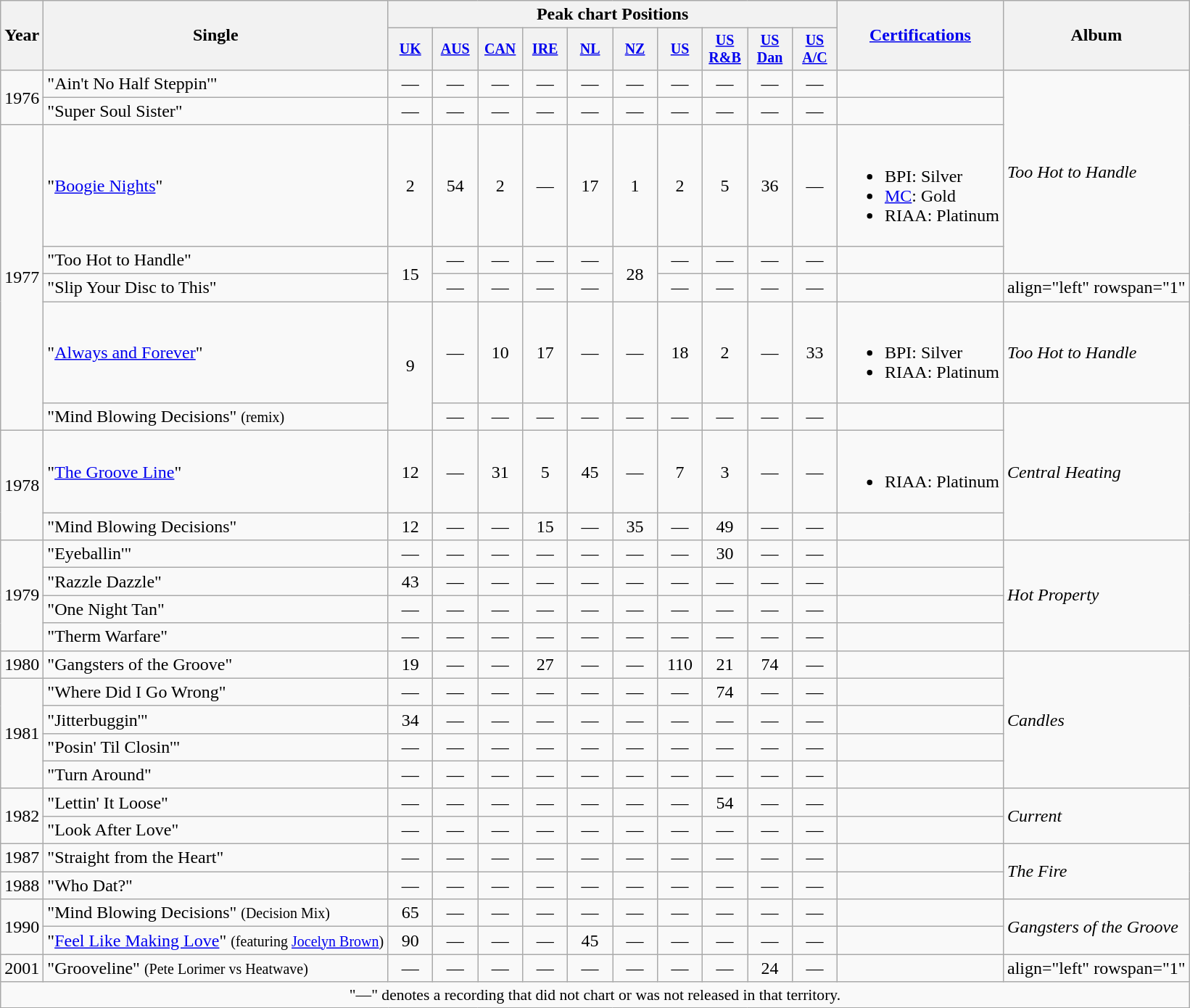<table class="wikitable" style="text-align:center;">
<tr>
<th rowspan="2">Year</th>
<th rowspan="2">Single</th>
<th colspan="10">Peak chart Positions</th>
<th rowspan="2"><a href='#'>Certifications</a></th>
<th rowspan="2">Album</th>
</tr>
<tr style="font-size:smaller;">
<th width="35"><a href='#'>UK</a><br></th>
<th width="35"><a href='#'>AUS</a><br></th>
<th width="35"><a href='#'>CAN</a><br></th>
<th width="35"><a href='#'>IRE</a><br></th>
<th width="35"><a href='#'>NL</a><br></th>
<th width="35"><a href='#'>NZ</a> <br></th>
<th width="35"><a href='#'>US</a><br></th>
<th width="35"><a href='#'>US<br>R&B</a><br></th>
<th width="35"><a href='#'>US<br>Dan</a><br></th>
<th width="35"><a href='#'>US<br>A/C</a><br></th>
</tr>
<tr>
<td rowspan="2">1976</td>
<td align="left">"Ain't No Half Steppin'"</td>
<td>—</td>
<td>—</td>
<td>—</td>
<td>—</td>
<td>—</td>
<td>—</td>
<td>—</td>
<td>—</td>
<td>—</td>
<td>—</td>
<td align=left></td>
<td align="left" rowspan="4"><em>Too Hot to Handle</em></td>
</tr>
<tr>
<td align="left">"Super Soul Sister"</td>
<td>—</td>
<td>—</td>
<td>—</td>
<td>—</td>
<td>—</td>
<td>—</td>
<td>—</td>
<td>—</td>
<td>—</td>
<td>—</td>
<td align=left></td>
</tr>
<tr>
<td rowspan="5">1977</td>
<td align="left">"<a href='#'>Boogie Nights</a>"</td>
<td>2</td>
<td>54</td>
<td>2</td>
<td>—</td>
<td>17</td>
<td>1</td>
<td>2</td>
<td>5</td>
<td>36</td>
<td>—</td>
<td align=left><br><ul><li>BPI: Silver</li><li><a href='#'>MC</a>: Gold</li><li>RIAA: Platinum</li></ul></td>
</tr>
<tr>
<td align="left">"Too Hot to Handle"</td>
<td rowspan="2">15</td>
<td>—</td>
<td>—</td>
<td>—</td>
<td>—</td>
<td rowspan="2">28</td>
<td>—</td>
<td>—</td>
<td>—</td>
<td>—</td>
<td align=left></td>
</tr>
<tr>
<td align="left">"Slip Your Disc to This"</td>
<td>—</td>
<td>—</td>
<td>—</td>
<td>—</td>
<td>—</td>
<td>—</td>
<td>—</td>
<td>—</td>
<td align=left></td>
<td>align="left" rowspan="1" </td>
</tr>
<tr>
<td align="left">"<a href='#'>Always and Forever</a>"</td>
<td rowspan="2">9</td>
<td>—</td>
<td>10</td>
<td>17</td>
<td>—</td>
<td>—</td>
<td>18</td>
<td>2</td>
<td>—</td>
<td>33</td>
<td align=left><br><ul><li>BPI: Silver</li><li>RIAA: Platinum</li></ul></td>
<td align="left" rowspan="1"><em>Too Hot to Handle</em></td>
</tr>
<tr>
<td align="left">"Mind Blowing Decisions" <small>(remix)</small></td>
<td>—</td>
<td>—</td>
<td>—</td>
<td>—</td>
<td>—</td>
<td>—</td>
<td>—</td>
<td>—</td>
<td>—</td>
<td align=left></td>
<td align="left" rowspan="3"><em>Central Heating</em></td>
</tr>
<tr>
<td rowspan="2">1978</td>
<td align="left">"<a href='#'>The Groove Line</a>"</td>
<td>12</td>
<td>—</td>
<td>31</td>
<td>5</td>
<td>45</td>
<td>—</td>
<td>7</td>
<td>3</td>
<td>—</td>
<td>—</td>
<td align=left><br><ul><li>RIAA: Platinum</li></ul></td>
</tr>
<tr>
<td align="left">"Mind Blowing Decisions"</td>
<td>12</td>
<td>—</td>
<td>—</td>
<td>15</td>
<td>—</td>
<td>35</td>
<td>—</td>
<td>49</td>
<td>—</td>
<td>—</td>
<td align=left></td>
</tr>
<tr>
<td rowspan="4">1979</td>
<td align="left">"Eyeballin'"</td>
<td>—</td>
<td>—</td>
<td>—</td>
<td>—</td>
<td>—</td>
<td>—</td>
<td>—</td>
<td>30</td>
<td>—</td>
<td>—</td>
<td align=left></td>
<td align="left" rowspan="4"><em>Hot Property</em></td>
</tr>
<tr>
<td align="left">"Razzle Dazzle"</td>
<td>43</td>
<td>—</td>
<td>—</td>
<td>—</td>
<td>—</td>
<td>—</td>
<td>—</td>
<td>—</td>
<td>—</td>
<td>—</td>
<td align=left></td>
</tr>
<tr>
<td align="left">"One Night Tan"</td>
<td>—</td>
<td>—</td>
<td>—</td>
<td>—</td>
<td>—</td>
<td>—</td>
<td>—</td>
<td>—</td>
<td>—</td>
<td>—</td>
<td align=left></td>
</tr>
<tr>
<td align="left">"Therm Warfare"</td>
<td>—</td>
<td>—</td>
<td>—</td>
<td>—</td>
<td>—</td>
<td>—</td>
<td>—</td>
<td>—</td>
<td>—</td>
<td>—</td>
<td align=left></td>
</tr>
<tr>
<td rowspan="1">1980</td>
<td align="left">"Gangsters of the Groove"</td>
<td>19</td>
<td>—</td>
<td>—</td>
<td>27</td>
<td>—</td>
<td>—</td>
<td>110</td>
<td>21</td>
<td>74</td>
<td>—</td>
<td align=left></td>
<td align="left" rowspan="5"><em>Candles</em></td>
</tr>
<tr>
<td rowspan="4">1981</td>
<td align="left">"Where Did I Go Wrong"</td>
<td>—</td>
<td>—</td>
<td>—</td>
<td>—</td>
<td>—</td>
<td>—</td>
<td>—</td>
<td>74</td>
<td>—</td>
<td>—</td>
<td align=left></td>
</tr>
<tr>
<td align="left">"Jitterbuggin'"</td>
<td>34</td>
<td>—</td>
<td>—</td>
<td>—</td>
<td>—</td>
<td>—</td>
<td>—</td>
<td>—</td>
<td>—</td>
<td>—</td>
<td align=left></td>
</tr>
<tr>
<td align="left">"Posin' Til Closin'"</td>
<td>—</td>
<td>—</td>
<td>—</td>
<td>—</td>
<td>—</td>
<td>—</td>
<td>—</td>
<td>—</td>
<td>—</td>
<td>—</td>
<td align=left></td>
</tr>
<tr>
<td align="left">"Turn Around"</td>
<td>—</td>
<td>—</td>
<td>—</td>
<td>—</td>
<td>—</td>
<td>—</td>
<td>—</td>
<td>—</td>
<td>—</td>
<td>—</td>
<td align=left></td>
</tr>
<tr>
<td rowspan="2">1982</td>
<td align="left">"Lettin' It Loose"</td>
<td>—</td>
<td>—</td>
<td>—</td>
<td>—</td>
<td>—</td>
<td>—</td>
<td>—</td>
<td>54</td>
<td>—</td>
<td>—</td>
<td align=left></td>
<td align="left" rowspan="2"><em>Current</em></td>
</tr>
<tr>
<td align="left">"Look After Love"</td>
<td>—</td>
<td>—</td>
<td>—</td>
<td>—</td>
<td>—</td>
<td>—</td>
<td>—</td>
<td>—</td>
<td>—</td>
<td>—</td>
<td align=left></td>
</tr>
<tr>
<td rowspan="1">1987</td>
<td align="left">"Straight from the Heart"</td>
<td>—</td>
<td>—</td>
<td>—</td>
<td>—</td>
<td>—</td>
<td>—</td>
<td>—</td>
<td>—</td>
<td>—</td>
<td>—</td>
<td align=left></td>
<td align="left" rowspan="2"><em>The Fire</em></td>
</tr>
<tr>
<td rowspan="1">1988</td>
<td align="left">"Who Dat?"</td>
<td>—</td>
<td>—</td>
<td>—</td>
<td>—</td>
<td>—</td>
<td>—</td>
<td>—</td>
<td>—</td>
<td>—</td>
<td>—</td>
<td align=left></td>
</tr>
<tr>
<td rowspan="2">1990</td>
<td align="left">"Mind Blowing Decisions" <small>(Decision Mix)</small></td>
<td>65</td>
<td>—</td>
<td>—</td>
<td>—</td>
<td>—</td>
<td>—</td>
<td>—</td>
<td>—</td>
<td>—</td>
<td>—</td>
<td align=left></td>
<td align="left" rowspan="2"><em>Gangsters of the Groove</em></td>
</tr>
<tr>
<td align="left">"<a href='#'>Feel Like Making Love</a>" <small>(featuring <a href='#'>Jocelyn Brown</a>)</small></td>
<td>90</td>
<td>—</td>
<td>—</td>
<td>—</td>
<td>45</td>
<td>—</td>
<td>—</td>
<td>—</td>
<td>—</td>
<td>—</td>
<td align=left></td>
</tr>
<tr>
<td rowspan="1">2001</td>
<td align="left">"Grooveline" <small>(Pete Lorimer vs Heatwave)</small></td>
<td>—</td>
<td>—</td>
<td>—</td>
<td>—</td>
<td>—</td>
<td>—</td>
<td>—</td>
<td>—</td>
<td>24</td>
<td>—</td>
<td align=left></td>
<td>align="left" rowspan="1" </td>
</tr>
<tr>
<td colspan="15" style="font-size:90%">"—" denotes a recording that did not chart or was not released in that territory.</td>
</tr>
</table>
